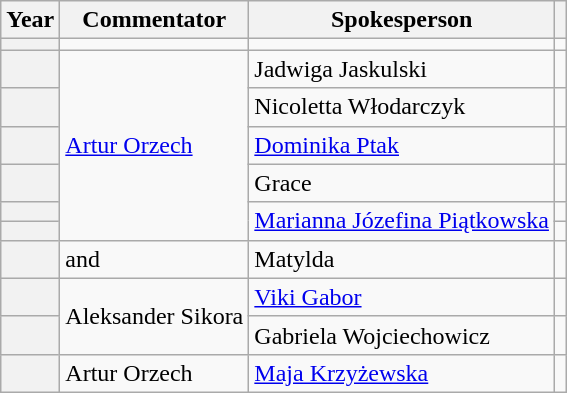<table class="wikitable sortable plainrowheaders">
<tr>
<th scope="col">Year</th>
<th scope="col">Commentator</th>
<th scope="col">Spokesperson</th>
<th scope="col" class="unsortable"></th>
</tr>
<tr>
<th scope="row"></th>
<td></td>
<td></td>
<td></td>
</tr>
<tr>
<th scope="row"></th>
<td rowspan="6"><a href='#'>Artur Orzech</a></td>
<td>Jadwiga Jaskulski</td>
<td></td>
</tr>
<tr>
<th scope="row"></th>
<td>Nicoletta Włodarczyk</td>
<td></td>
</tr>
<tr>
<th scope="row"></th>
<td><a href='#'>Dominika Ptak</a></td>
<td></td>
</tr>
<tr>
<th scope="row"></th>
<td>Grace</td>
<td></td>
</tr>
<tr>
<th scope="row"></th>
<td rowspan="2"><a href='#'>Marianna Józefina Piątkowska</a></td>
<td></td>
</tr>
<tr>
<th scope="row"></th>
<td></td>
</tr>
<tr>
<th scope="row"></th>
<td> and </td>
<td>Matylda</td>
<td></td>
</tr>
<tr>
<th scope="row"></th>
<td rowspan="2">Aleksander Sikora</td>
<td><a href='#'>Viki Gabor</a></td>
<td></td>
</tr>
<tr>
<th scope="row"></th>
<td>Gabriela Wojciechowicz</td>
<td></td>
</tr>
<tr>
<th scope="row"></th>
<td>Artur Orzech</td>
<td><a href='#'>Maja Krzyżewska</a></td>
<td></td>
</tr>
</table>
